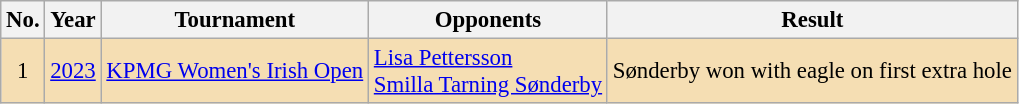<table class="wikitable" style="font-size:95%;">
<tr>
<th>No.</th>
<th>Year</th>
<th>Tournament</th>
<th>Opponents</th>
<th>Result</th>
</tr>
<tr style="background:#F5DEB3;">
<td align=center>1</td>
<td><a href='#'>2023</a></td>
<td><a href='#'>KPMG Women's Irish Open</a></td>
<td> <a href='#'>Lisa Pettersson</a><br> <a href='#'>Smilla Tarning Sønderby</a></td>
<td>Sønderby won with eagle on first extra hole</td>
</tr>
</table>
